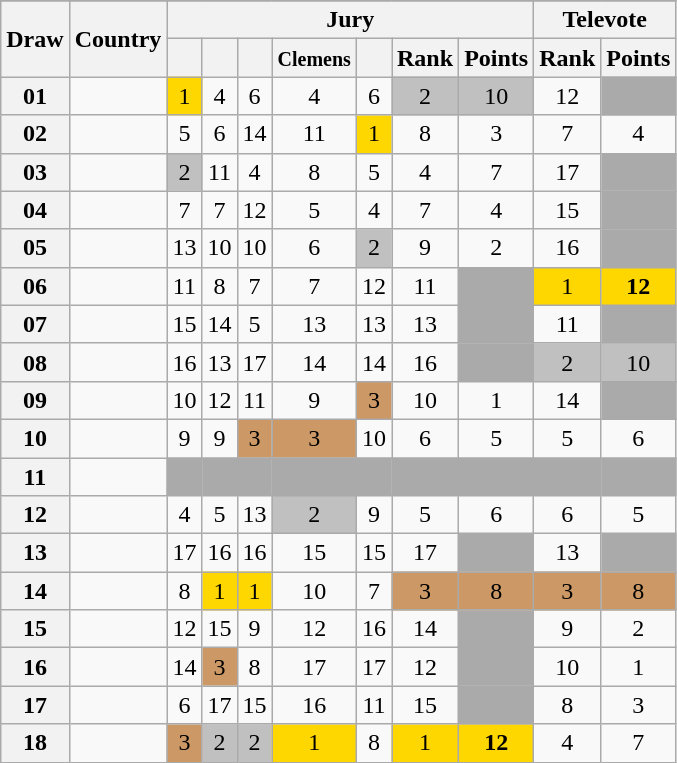<table class="sortable wikitable collapsible plainrowheaders" style="text-align:center;">
<tr>
</tr>
<tr>
<th scope="col" rowspan="2">Draw</th>
<th scope="col" rowspan="2">Country</th>
<th scope="col" colspan="7">Jury</th>
<th scope="col" colspan="2">Televote</th>
</tr>
<tr>
<th scope="col"><small></small></th>
<th scope="col"><small></small></th>
<th scope="col"><small></small></th>
<th scope="col"><small>Clemens</small></th>
<th scope="col"><small></small></th>
<th scope="col">Rank</th>
<th scope="col">Points</th>
<th scope="col">Rank</th>
<th scope="col">Points</th>
</tr>
<tr>
<th scope="row" style="text-align:center;">01</th>
<td style="text-align:left;"></td>
<td style="background:gold;">1</td>
<td>4</td>
<td>6</td>
<td>4</td>
<td>6</td>
<td style="background:silver;">2</td>
<td style="background:silver;">10</td>
<td>12</td>
<td style="background:#AAAAAA;"></td>
</tr>
<tr>
<th scope="row" style="text-align:center;">02</th>
<td style="text-align:left;"></td>
<td>5</td>
<td>6</td>
<td>14</td>
<td>11</td>
<td style="background:gold;">1</td>
<td>8</td>
<td>3</td>
<td>7</td>
<td>4</td>
</tr>
<tr>
<th scope="row" style="text-align:center;">03</th>
<td style="text-align:left;"></td>
<td style="background:silver;">2</td>
<td>11</td>
<td>4</td>
<td>8</td>
<td>5</td>
<td>4</td>
<td>7</td>
<td>17</td>
<td style="background:#AAAAAA;"></td>
</tr>
<tr>
<th scope="row" style="text-align:center;">04</th>
<td style="text-align:left;"></td>
<td>7</td>
<td>7</td>
<td>12</td>
<td>5</td>
<td>4</td>
<td>7</td>
<td>4</td>
<td>15</td>
<td style="background:#AAAAAA;"></td>
</tr>
<tr>
<th scope="row" style="text-align:center;">05</th>
<td style="text-align:left;"></td>
<td>13</td>
<td>10</td>
<td>10</td>
<td>6</td>
<td style="background:silver;">2</td>
<td>9</td>
<td>2</td>
<td>16</td>
<td style="background:#AAAAAA;"></td>
</tr>
<tr>
<th scope="row" style="text-align:center;">06</th>
<td style="text-align:left;"></td>
<td>11</td>
<td>8</td>
<td>7</td>
<td>7</td>
<td>12</td>
<td>11</td>
<td style="background:#AAAAAA;"></td>
<td style="background:gold;">1</td>
<td style="background:gold;"><strong>12</strong></td>
</tr>
<tr>
<th scope="row" style="text-align:center;">07</th>
<td style="text-align:left;"></td>
<td>15</td>
<td>14</td>
<td>5</td>
<td>13</td>
<td>13</td>
<td>13</td>
<td style="background:#AAAAAA;"></td>
<td>11</td>
<td style="background:#AAAAAA;"></td>
</tr>
<tr>
<th scope="row" style="text-align:center;">08</th>
<td style="text-align:left;"></td>
<td>16</td>
<td>13</td>
<td>17</td>
<td>14</td>
<td>14</td>
<td>16</td>
<td style="background:#AAAAAA;"></td>
<td style="background:silver;">2</td>
<td style="background:silver;">10</td>
</tr>
<tr>
<th scope="row" style="text-align:center;">09</th>
<td style="text-align:left;"></td>
<td>10</td>
<td>12</td>
<td>11</td>
<td>9</td>
<td style="background:#CC9966;">3</td>
<td>10</td>
<td>1</td>
<td>14</td>
<td style="background:#AAAAAA;"></td>
</tr>
<tr>
<th scope="row" style="text-align:center;">10</th>
<td style="text-align:left;"></td>
<td>9</td>
<td>9</td>
<td style="background:#CC9966;">3</td>
<td style="background:#CC9966;">3</td>
<td>10</td>
<td>6</td>
<td>5</td>
<td>5</td>
<td>6</td>
</tr>
<tr class="sortbottom">
<th scope="row" style="text-align:center;">11</th>
<td style="text-align:left;"></td>
<td style="background:#AAAAAA;"></td>
<td style="background:#AAAAAA;"></td>
<td style="background:#AAAAAA;"></td>
<td style="background:#AAAAAA;"></td>
<td style="background:#AAAAAA;"></td>
<td style="background:#AAAAAA;"></td>
<td style="background:#AAAAAA;"></td>
<td style="background:#AAAAAA;"></td>
<td style="background:#AAAAAA;"></td>
</tr>
<tr>
<th scope="row" style="text-align:center;">12</th>
<td style="text-align:left;"></td>
<td>4</td>
<td>5</td>
<td>13</td>
<td style="background:silver;">2</td>
<td>9</td>
<td>5</td>
<td>6</td>
<td>6</td>
<td>5</td>
</tr>
<tr>
<th scope="row" style="text-align:center;">13</th>
<td style="text-align:left;"></td>
<td>17</td>
<td>16</td>
<td>16</td>
<td>15</td>
<td>15</td>
<td>17</td>
<td style="background:#AAAAAA;"></td>
<td>13</td>
<td style="background:#AAAAAA;"></td>
</tr>
<tr>
<th scope="row" style="text-align:center;">14</th>
<td style="text-align:left;"></td>
<td>8</td>
<td style="background:gold;">1</td>
<td style="background:gold;">1</td>
<td>10</td>
<td>7</td>
<td style="background:#CC9966;">3</td>
<td style="background:#CC9966;">8</td>
<td style="background:#CC9966;">3</td>
<td style="background:#CC9966;">8</td>
</tr>
<tr>
<th scope="row" style="text-align:center;">15</th>
<td style="text-align:left;"></td>
<td>12</td>
<td>15</td>
<td>9</td>
<td>12</td>
<td>16</td>
<td>14</td>
<td style="background:#AAAAAA;"></td>
<td>9</td>
<td>2</td>
</tr>
<tr>
<th scope="row" style="text-align:center;">16</th>
<td style="text-align:left;"></td>
<td>14</td>
<td style="background:#CC9966;">3</td>
<td>8</td>
<td>17</td>
<td>17</td>
<td>12</td>
<td style="background:#AAAAAA;"></td>
<td>10</td>
<td>1</td>
</tr>
<tr>
<th scope="row" style="text-align:center;">17</th>
<td style="text-align:left;"></td>
<td>6</td>
<td>17</td>
<td>15</td>
<td>16</td>
<td>11</td>
<td>15</td>
<td style="background:#AAAAAA;"></td>
<td>8</td>
<td>3</td>
</tr>
<tr>
<th scope="row" style="text-align:center;">18</th>
<td style="text-align:left;"></td>
<td style="background:#CC9966;">3</td>
<td style="background:silver;">2</td>
<td style="background:silver;">2</td>
<td style="background:gold;">1</td>
<td>8</td>
<td style="background:gold;">1</td>
<td style="background:gold;"><strong>12</strong></td>
<td>4</td>
<td>7</td>
</tr>
</table>
